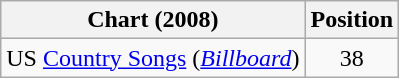<table class="wikitable sortable">
<tr>
<th scope="col">Chart (2008)</th>
<th scope="col">Position</th>
</tr>
<tr>
<td>US <a href='#'>Country Songs</a> (<em><a href='#'>Billboard</a></em>)</td>
<td align="center">38</td>
</tr>
</table>
